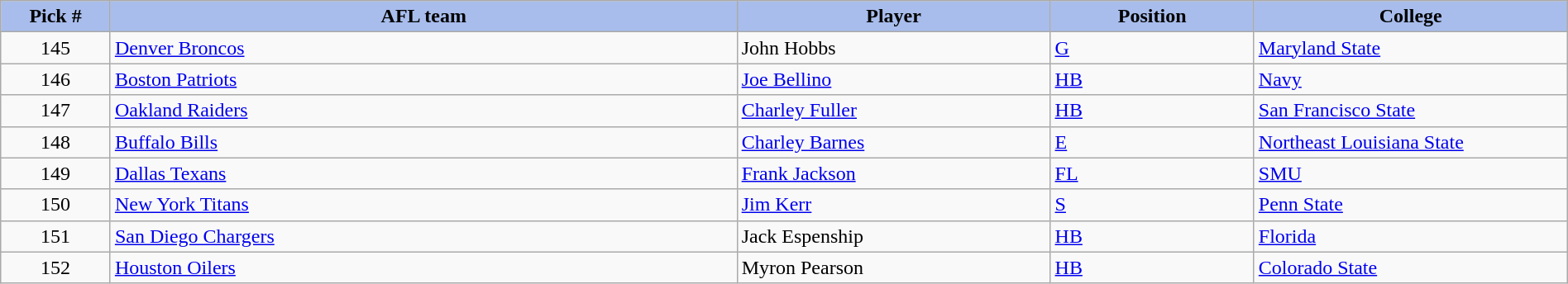<table class="wikitable sortable sortable" style="width: 100%">
<tr>
<th style="background:#A8BDEC;" width=7%>Pick #</th>
<th width=40% style="background:#A8BDEC;">AFL team</th>
<th width=20% style="background:#A8BDEC;">Player</th>
<th width=13% style="background:#A8BDEC;">Position</th>
<th style="background:#A8BDEC;">College</th>
</tr>
<tr>
<td align="center">145</td>
<td><a href='#'>Denver Broncos</a></td>
<td>John Hobbs</td>
<td><a href='#'>G</a></td>
<td><a href='#'>Maryland State</a></td>
</tr>
<tr>
<td align="center">146</td>
<td><a href='#'>Boston Patriots</a></td>
<td><a href='#'>Joe Bellino</a></td>
<td><a href='#'>HB</a></td>
<td><a href='#'>Navy</a></td>
</tr>
<tr>
<td align="center">147</td>
<td><a href='#'>Oakland Raiders</a></td>
<td><a href='#'>Charley Fuller</a></td>
<td><a href='#'>HB</a></td>
<td><a href='#'>San Francisco State</a></td>
</tr>
<tr>
<td align="center">148</td>
<td><a href='#'>Buffalo Bills</a></td>
<td><a href='#'>Charley Barnes</a></td>
<td><a href='#'>E</a></td>
<td><a href='#'>Northeast Louisiana State</a></td>
</tr>
<tr>
<td align="center">149</td>
<td><a href='#'>Dallas Texans</a></td>
<td><a href='#'>Frank Jackson</a></td>
<td><a href='#'>FL</a></td>
<td><a href='#'>SMU</a></td>
</tr>
<tr>
<td align="center">150</td>
<td><a href='#'>New York Titans</a></td>
<td><a href='#'>Jim Kerr</a></td>
<td><a href='#'>S</a></td>
<td><a href='#'>Penn State</a></td>
</tr>
<tr>
<td align="center">151</td>
<td><a href='#'>San Diego Chargers</a></td>
<td>Jack Espenship</td>
<td><a href='#'>HB</a></td>
<td><a href='#'>Florida</a></td>
</tr>
<tr>
<td align="center">152</td>
<td><a href='#'>Houston Oilers</a></td>
<td>Myron Pearson</td>
<td><a href='#'>HB</a></td>
<td><a href='#'>Colorado State</a></td>
</tr>
</table>
